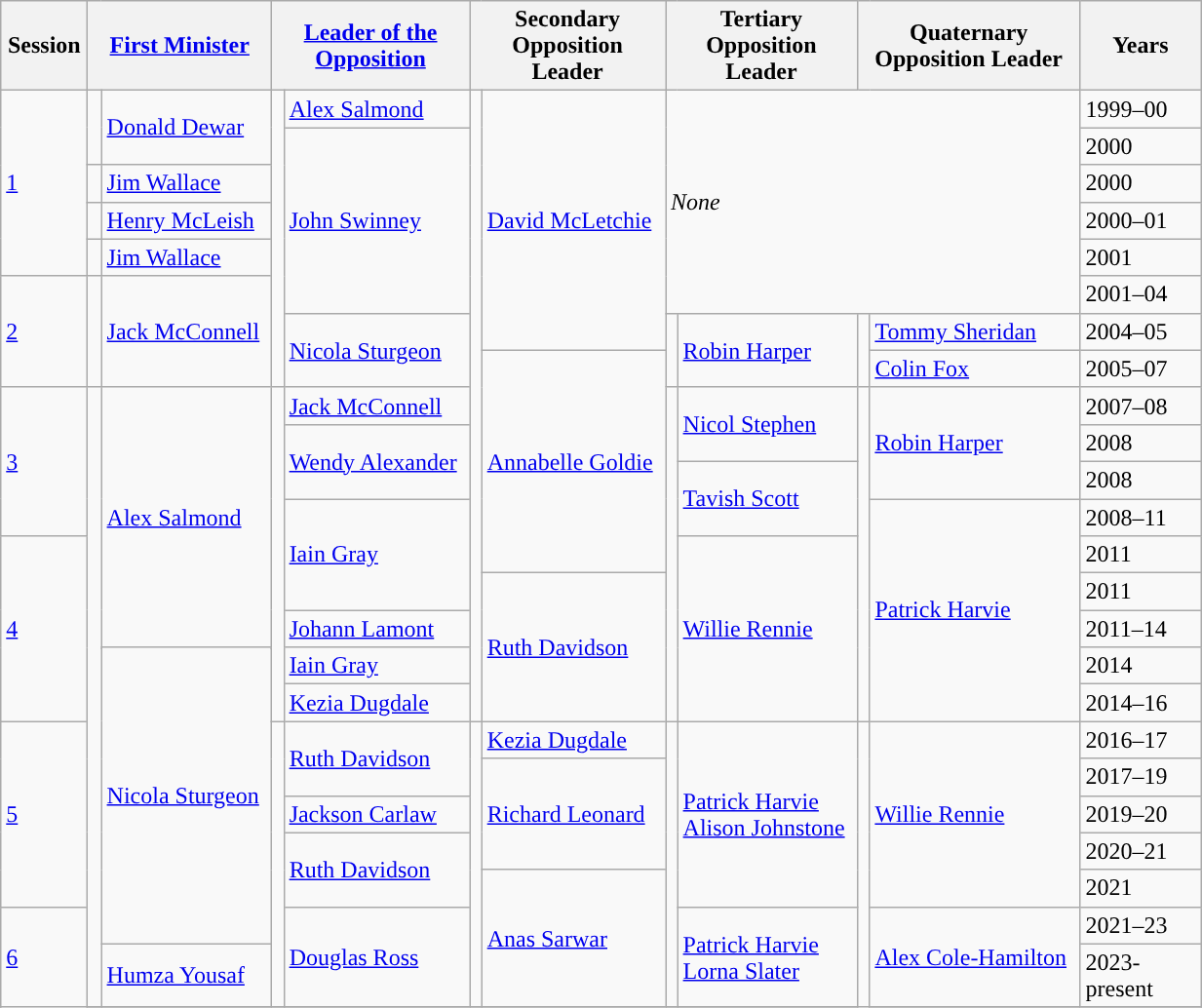<table class="wikitable" style="width: 65%;">
<tr>
<th>Session</th>
<th colspan="2" style="width: 100px;"><a href='#'>First Minister</a></th>
<th style="width: 100px;" colspan="2"><a href='#'>Leader of the Opposition</a></th>
<th style="width: 100px;" colspan="2">Secondary Opposition Leader</th>
<th style="width: 100px;" colspan="2">Tertiary Opposition Leader</th>
<th style="width: 100px;" colspan="2">Quaternary Opposition Leader</th>
<th style="width: 75px;">Years</th>
</tr>
<tr>
<td rowspan="5"><a href='#'>1</a></td>
<td rowspan="2" width="2"></td>
<td rowspan="2"><a href='#'>Donald Dewar</a></td>
<td rowspan="8" width="1"></td>
<td rowspan="1"><a href='#'>Alex Salmond</a></td>
<td rowspan="18" width="1"></td>
<td rowspan="7"><a href='#'>David McLetchie</a></td>
<td rowspan="6" colspan="4"><em>None</em></td>
<td>1999–00</td>
</tr>
<tr>
<td rowspan="5"><a href='#'>John Swinney</a></td>
<td>2000</td>
</tr>
<tr>
<td rowspan="1" width="1"></td>
<td rowspan="1"><a href='#'>Jim Wallace</a></td>
<td>2000</td>
</tr>
<tr>
<td rowspan="1" width="1"></td>
<td rowspan="1"><a href='#'>Henry McLeish</a></td>
<td>2000–01</td>
</tr>
<tr>
<td rowspan="1" width="1"></td>
<td rowspan="1"><a href='#'>Jim Wallace</a></td>
<td>2001</td>
</tr>
<tr>
<td rowspan="3"><a href='#'>2</a></td>
<td rowspan="3" width="1"></td>
<td rowspan="3"><a href='#'>Jack McConnell</a></td>
<td>2001–04</td>
</tr>
<tr>
<td rowspan="2"><a href='#'>Nicola Sturgeon</a></td>
<td rowspan="2" width="1"></td>
<td rowspan="2"><a href='#'>Robin Harper</a></td>
<td rowspan="2" width="1"></td>
<td rowspan="1"><a href='#'>Tommy Sheridan</a></td>
<td>2004–05</td>
</tr>
<tr>
<td rowspan="6"><a href='#'>Annabelle Goldie</a></td>
<td rowspan="1"><a href='#'>Colin Fox</a></td>
<td>2005–07</td>
</tr>
<tr>
<td rowspan="4"><a href='#'>3</a></td>
<td rowspan="17" width="1"></td>
<td rowspan="8"><a href='#'>Alex Salmond</a></td>
<td rowspan="10" width="1"></td>
<td rowspan="1"><a href='#'>Jack McConnell</a></td>
<td rowspan="10" width="1"></td>
<td rowspan="2"><a href='#'>Nicol Stephen</a></td>
<td rowspan="10" width="1"></td>
<td rowspan="3"><a href='#'>Robin Harper</a></td>
<td>2007–08</td>
</tr>
<tr>
<td rowspan="2"><a href='#'>Wendy Alexander</a></td>
<td>2008</td>
</tr>
<tr>
<td rowspan="2"><a href='#'>Tavish Scott</a></td>
<td>2008</td>
</tr>
<tr>
<td rowspan="3"><a href='#'>Iain Gray</a></td>
<td rowspan="7"><a href='#'>Patrick Harvie</a></td>
<td>2008–11</td>
</tr>
<tr>
<td rowspan="6"><a href='#'>4</a></td>
<td rowspan="6"><a href='#'>Willie Rennie</a></td>
<td>2011</td>
</tr>
<tr>
<td rowspan="5"><a href='#'>Ruth Davidson</a></td>
<td>2011</td>
</tr>
<tr>
<td rowspan="1"><a href='#'>Johann Lamont</a></td>
<td>2011–14</td>
</tr>
<tr>
<td rowspan="2"><a href='#'>Iain Gray</a></td>
<td rowspan="2">2014</td>
</tr>
<tr>
<td rowspan="8"><a href='#'>Nicola Sturgeon</a></td>
</tr>
<tr>
<td rowspan="1"><a href='#'>Kezia Dugdale</a></td>
<td>2014–16</td>
</tr>
<tr>
<td rowspan="5"><a href='#'>5</a></td>
<td rowspan="7" width="1"></td>
<td rowspan="2"><a href='#'>Ruth Davidson</a></td>
<td rowspan="7" width="1"></td>
<td rowspan="1"><a href='#'>Kezia Dugdale</a></td>
<td rowspan="7" width="1"></td>
<td rowspan="5"><a href='#'>Patrick Harvie</a><br><a href='#'>Alison Johnstone</a></td>
<td rowspan="8" width="1"></td>
<td rowspan="5"><a href='#'>Willie Rennie</a></td>
<td>2016–17</td>
</tr>
<tr>
<td rowspan="3"><a href='#'>Richard Leonard</a></td>
<td>2017–19</td>
</tr>
<tr>
<td><a href='#'>Jackson Carlaw</a></td>
<td>2019–20</td>
</tr>
<tr>
<td rowspan="2"><a href='#'>Ruth Davidson</a></td>
<td>2020–21</td>
</tr>
<tr>
<td rowspan="3"><a href='#'>Anas Sarwar</a></td>
<td>2021</td>
</tr>
<tr>
<td rowspan="3"><a href='#'>6</a></td>
<td rowspan="2"><a href='#'>Douglas Ross</a></td>
<td rowspan="2"><a href='#'>Patrick Harvie</a><br><a href='#'>Lorna Slater</a></td>
<td rowspan="2"><a href='#'>Alex Cole-Hamilton</a></td>
<td>2021–23</td>
</tr>
<tr>
<td><a href='#'>Humza Yousaf</a></td>
<td>2023-present</td>
</tr>
<tr>
</tr>
</table>
